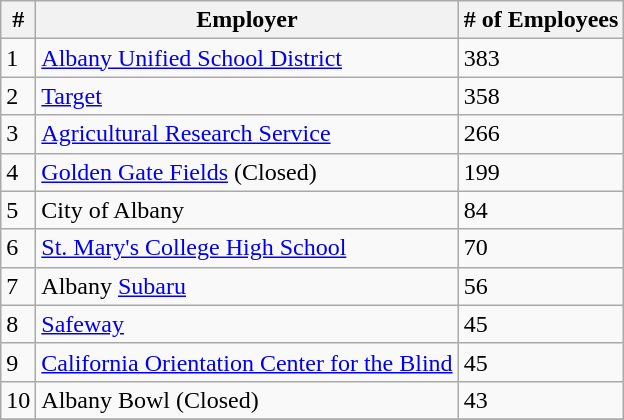<table class="wikitable">
<tr>
<th>#</th>
<th>Employer</th>
<th># of Employees</th>
</tr>
<tr>
<td>1</td>
<td><a href='#'>Albany Unified School District</a></td>
<td>383</td>
</tr>
<tr>
<td>2</td>
<td><a href='#'>Target</a></td>
<td>358</td>
</tr>
<tr>
<td>3</td>
<td><a href='#'>Agricultural Research Service</a></td>
<td>266</td>
</tr>
<tr>
<td>4</td>
<td><a href='#'>Golden Gate Fields</a> (Closed)</td>
<td>199</td>
</tr>
<tr>
<td>5</td>
<td>City of Albany</td>
<td>84</td>
</tr>
<tr>
<td>6</td>
<td><a href='#'>St. Mary's College High School</a></td>
<td>70</td>
</tr>
<tr>
<td>7</td>
<td>Albany <a href='#'>Subaru</a></td>
<td>56</td>
</tr>
<tr>
<td>8</td>
<td><a href='#'>Safeway</a></td>
<td>45</td>
</tr>
<tr>
<td>9</td>
<td><a href='#'>California Orientation Center for the Blind</a></td>
<td>45</td>
</tr>
<tr>
<td>10</td>
<td>Albany Bowl (Closed)</td>
<td>43</td>
</tr>
<tr>
</tr>
</table>
